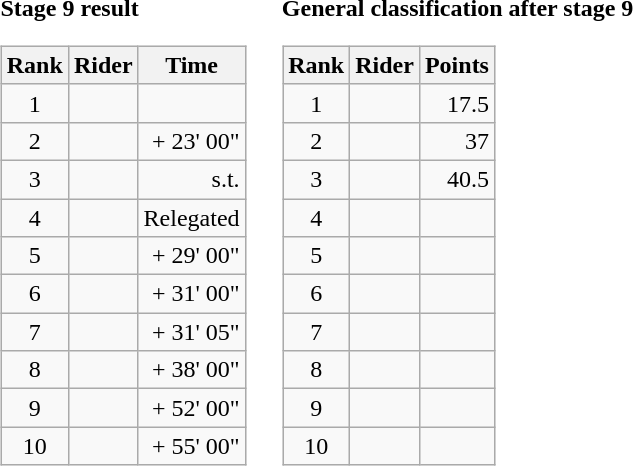<table>
<tr>
<td><strong>Stage 9 result</strong><br><table class="wikitable">
<tr>
<th scope="col">Rank</th>
<th scope="col">Rider</th>
<th scope="col">Time</th>
</tr>
<tr>
<td style="text-align:center;">1</td>
<td></td>
<td style="text-align:right;"></td>
</tr>
<tr>
<td style="text-align:center;">2</td>
<td></td>
<td style="text-align:right;">+ 23' 00"</td>
</tr>
<tr>
<td style="text-align:center;">3</td>
<td></td>
<td style="text-align:right;">s.t.</td>
</tr>
<tr>
<td style="text-align:center;">4</td>
<td></td>
<td style="text-align:right;">Relegated</td>
</tr>
<tr>
<td style="text-align:center;">5</td>
<td></td>
<td style="text-align:right;">+ 29' 00"</td>
</tr>
<tr>
<td style="text-align:center;">6</td>
<td></td>
<td style="text-align:right;">+ 31' 00"</td>
</tr>
<tr>
<td style="text-align:center;">7</td>
<td></td>
<td style="text-align:right;">+ 31' 05"</td>
</tr>
<tr>
<td style="text-align:center;">8</td>
<td></td>
<td style="text-align:right;">+ 38' 00"</td>
</tr>
<tr>
<td style="text-align:center;">9</td>
<td></td>
<td style="text-align:right;">+ 52' 00"</td>
</tr>
<tr>
<td style="text-align:center;">10</td>
<td></td>
<td style="text-align:right;">+ 55' 00"</td>
</tr>
</table>
</td>
<td></td>
<td><strong>General classification after stage 9</strong><br><table class="wikitable">
<tr>
<th scope="col">Rank</th>
<th scope="col">Rider</th>
<th scope="col">Points</th>
</tr>
<tr>
<td style="text-align:center;">1</td>
<td></td>
<td style="text-align:right;">17.5</td>
</tr>
<tr>
<td style="text-align:center;">2</td>
<td></td>
<td style="text-align:right;">37</td>
</tr>
<tr>
<td style="text-align:center;">3</td>
<td></td>
<td style="text-align:right;">40.5</td>
</tr>
<tr>
<td style="text-align:center;">4</td>
<td></td>
<td></td>
</tr>
<tr>
<td style="text-align:center;">5</td>
<td></td>
<td></td>
</tr>
<tr>
<td style="text-align:center;">6</td>
<td></td>
<td></td>
</tr>
<tr>
<td style="text-align:center;">7</td>
<td></td>
<td></td>
</tr>
<tr>
<td style="text-align:center;">8</td>
<td></td>
<td></td>
</tr>
<tr>
<td style="text-align:center;">9</td>
<td></td>
<td></td>
</tr>
<tr>
<td style="text-align:center;">10</td>
<td></td>
<td></td>
</tr>
</table>
</td>
</tr>
</table>
